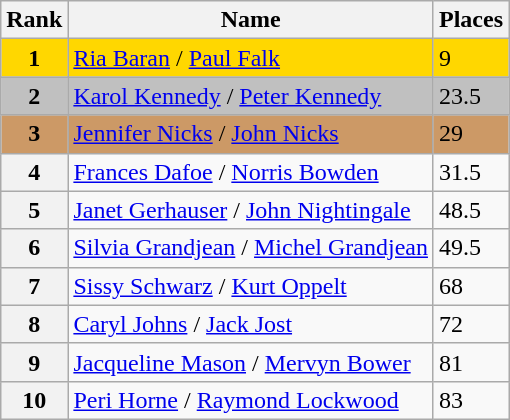<table class="wikitable">
<tr>
<th>Rank</th>
<th>Name</th>
<th>Places</th>
</tr>
<tr bgcolor=gold>
<td align=center><strong>1</strong></td>
<td> <a href='#'>Ria Baran</a> / <a href='#'>Paul Falk</a></td>
<td>9</td>
</tr>
<tr bgcolor=silver>
<td align=center><strong>2</strong></td>
<td> <a href='#'>Karol Kennedy</a> / <a href='#'>Peter Kennedy</a></td>
<td>23.5</td>
</tr>
<tr bgcolor=cc9966>
<td align=center><strong>3</strong></td>
<td> <a href='#'>Jennifer Nicks</a> / <a href='#'>John Nicks</a></td>
<td>29</td>
</tr>
<tr>
<th>4</th>
<td> <a href='#'>Frances Dafoe</a> / <a href='#'>Norris Bowden</a></td>
<td>31.5</td>
</tr>
<tr>
<th>5</th>
<td> <a href='#'>Janet Gerhauser</a> / <a href='#'>John Nightingale</a></td>
<td>48.5</td>
</tr>
<tr>
<th>6</th>
<td> <a href='#'>Silvia Grandjean</a> / <a href='#'>Michel Grandjean</a></td>
<td>49.5</td>
</tr>
<tr>
<th>7</th>
<td> <a href='#'>Sissy Schwarz</a> / <a href='#'>Kurt Oppelt</a></td>
<td>68</td>
</tr>
<tr>
<th>8</th>
<td> <a href='#'>Caryl Johns</a> / <a href='#'>Jack Jost</a></td>
<td>72</td>
</tr>
<tr>
<th>9</th>
<td> <a href='#'>Jacqueline Mason</a> / <a href='#'>Mervyn Bower</a></td>
<td>81</td>
</tr>
<tr>
<th>10</th>
<td> <a href='#'>Peri Horne</a> / <a href='#'>Raymond Lockwood</a></td>
<td>83</td>
</tr>
</table>
